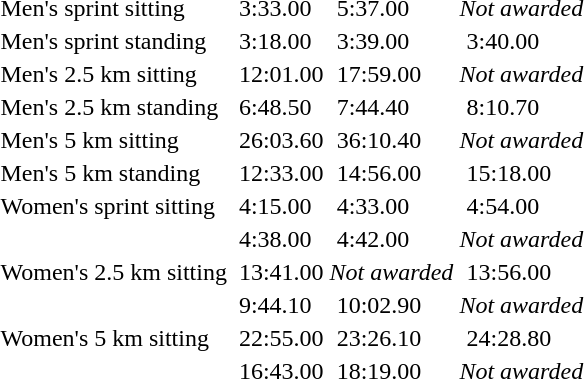<table>
<tr>
<td>Men's sprint sitting</td>
<td></td>
<td>3:33.00</td>
<td></td>
<td>5:37.00</td>
<td align=center colspan=2><em>Not awarded</em></td>
</tr>
<tr>
<td>Men's sprint standing</td>
<td></td>
<td>3:18.00</td>
<td></td>
<td>3:39.00</td>
<td></td>
<td>3:40.00</td>
</tr>
<tr>
<td>Men's 2.5 km sitting</td>
<td></td>
<td>12:01.00</td>
<td></td>
<td>17:59.00</td>
<td align=center colspan=2><em>Not awarded</em></td>
</tr>
<tr>
<td>Men's 2.5 km standing</td>
<td></td>
<td>6:48.50</td>
<td></td>
<td>7:44.40</td>
<td></td>
<td>8:10.70</td>
</tr>
<tr>
<td>Men's 5 km sitting</td>
<td></td>
<td>26:03.60</td>
<td></td>
<td>36:10.40</td>
<td align=center colspan=2><em>Not awarded</em></td>
</tr>
<tr>
<td>Men's 5 km standing</td>
<td></td>
<td>12:33.00</td>
<td></td>
<td>14:56.00</td>
<td></td>
<td>15:18.00</td>
</tr>
<tr>
<td>Women's sprint sitting</td>
<td></td>
<td>4:15.00</td>
<td></td>
<td>4:33.00</td>
<td></td>
<td>4:54.00</td>
</tr>
<tr>
<td></td>
<td></td>
<td>4:38.00</td>
<td></td>
<td>4:42.00</td>
<td align=center colspan=2><em>Not awarded</em></td>
</tr>
<tr>
<td>Women's 2.5 km sitting</td>
<td><br></td>
<td>13:41.00</td>
<td align=center colspan=2><em>Not awarded</em></td>
<td></td>
<td>13:56.00</td>
</tr>
<tr>
<td></td>
<td></td>
<td>9:44.10</td>
<td></td>
<td>10:02.90</td>
<td align=center colspan=2><em>Not awarded</em></td>
</tr>
<tr>
<td>Women's 5 km sitting</td>
<td></td>
<td>22:55.00</td>
<td></td>
<td>23:26.10</td>
<td></td>
<td>24:28.80</td>
</tr>
<tr>
<td></td>
<td></td>
<td>16:43.00</td>
<td></td>
<td>18:19.00</td>
<td align=center colspan=2><em>Not awarded</em></td>
</tr>
</table>
